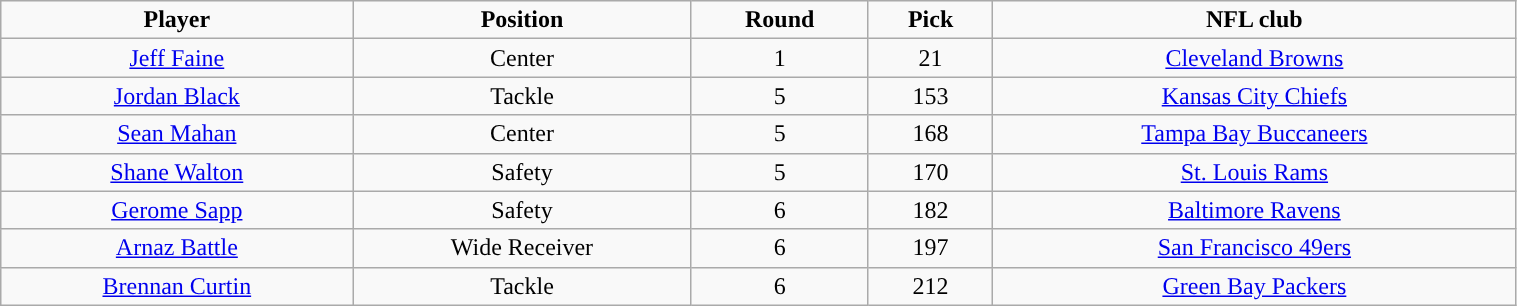<table class="wikitable" width="80%">
<tr align="center">
<td><strong>Player</strong></td>
<td><strong>Position</strong></td>
<td><strong>Round</strong></td>
<td><strong>Pick</strong></td>
<td><strong>NFL club</strong></td>
</tr>
<tr align="center" bgcolor="">
<td><a href='#'>Jeff Faine</a></td>
<td>Center</td>
<td>1</td>
<td>21</td>
<td><a href='#'>Cleveland Browns</a></td>
</tr>
<tr align="center" bgcolor="">
<td><a href='#'>Jordan Black</a></td>
<td>Tackle</td>
<td>5</td>
<td>153</td>
<td><a href='#'>Kansas City Chiefs</a></td>
</tr>
<tr align="center" bgcolor="">
<td><a href='#'>Sean Mahan</a></td>
<td>Center</td>
<td>5</td>
<td>168</td>
<td><a href='#'>Tampa Bay Buccaneers</a></td>
</tr>
<tr align="center" bgcolor="">
<td><a href='#'>Shane Walton</a></td>
<td>Safety</td>
<td>5</td>
<td>170</td>
<td><a href='#'>St. Louis Rams</a></td>
</tr>
<tr align="center" bgcolor="">
<td><a href='#'>Gerome Sapp</a></td>
<td>Safety</td>
<td>6</td>
<td>182</td>
<td><a href='#'>Baltimore Ravens</a></td>
</tr>
<tr align="center" bgcolor="">
<td><a href='#'>Arnaz Battle</a></td>
<td>Wide Receiver</td>
<td>6</td>
<td>197</td>
<td><a href='#'>San Francisco 49ers</a></td>
</tr>
<tr align="center" bgcolor="">
<td><a href='#'>Brennan Curtin</a></td>
<td>Tackle</td>
<td>6</td>
<td>212</td>
<td><a href='#'>Green Bay Packers</a></td>
</tr>
</table>
